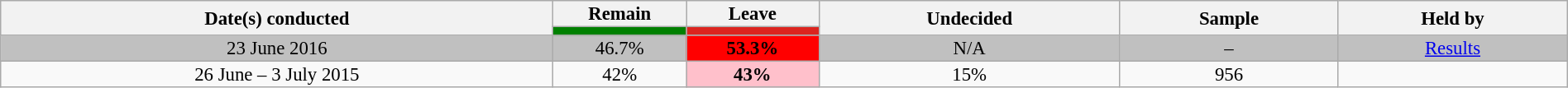<table class="wikitable sortable collapsible" style="text-align:center; font-size:95%; line-height:14px; width:100%">
<tr>
<th rowspan="2">Date(s) conducted</th>
<th>Remain</th>
<th>Leave</th>
<th rowspan="2">Undecided</th>
<th rowspan="2">Sample</th>
<th rowspan="2">Held by</th>
</tr>
<tr>
<th style="background:green; color:white; width:100px;"></th>
<th style="background:#dc241f; color:white; width:100px;"></th>
</tr>
<tr style="background:silver;">
<td>23 June 2016</td>
<td>46.7%</td>
<td style="background:red"><strong>53.3%</strong></td>
<td>N/A</td>
<td>–</td>
<td><a href='#'>Results</a></td>
</tr>
<tr>
<td>26 June – 3 July 2015</td>
<td>42%</td>
<td style="background:pink"><strong>43%</strong></td>
<td>15%</td>
<td>956</td>
<td></td>
</tr>
</table>
